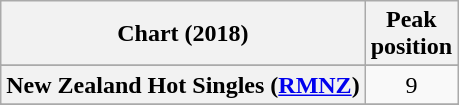<table class="wikitable sortable plainrowheaders" style="text-align:center">
<tr>
<th scope="col">Chart (2018)</th>
<th scope="col">Peak<br>position</th>
</tr>
<tr>
</tr>
<tr>
<th scope="row">New Zealand Hot Singles (<a href='#'>RMNZ</a>)</th>
<td>9</td>
</tr>
<tr>
</tr>
<tr>
</tr>
</table>
